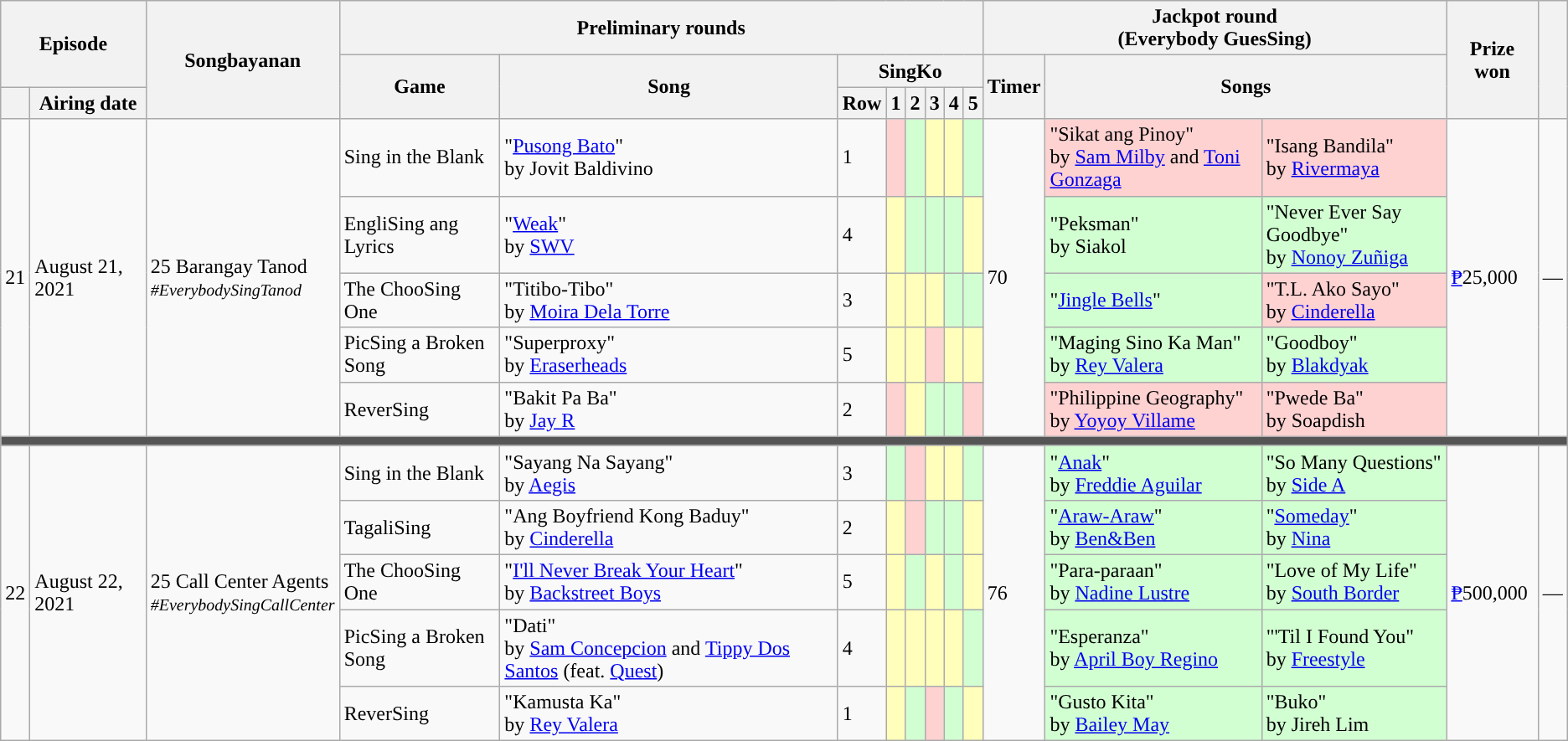<table class="wikitable plainrowheaders mw-collapsible ">
<tr>
<th colspan="2" rowspan="2">Episode</th>
<th rowspan="3">Songbayanan</th>
<th colspan="8">Preliminary rounds</th>
<th colspan="3">Jackpot round<br>(Everybody GuesSing)</th>
<th rowspan="3">Prize won</th>
<th rowspan="3"></th>
</tr>
<tr>
<th rowspan="2">Game</th>
<th rowspan="2">Song</th>
<th colspan="6">SingKo</th>
<th rowspan="2">Timer</th>
<th colspan="2" rowspan="2">Songs</th>
</tr>
<tr>
<th></th>
<th>Airing date</th>
<th>Row</th>
<th>1</th>
<th>2</th>
<th>3</th>
<th>4</th>
<th>5</th>
</tr>
<tr>
<td rowspan="5">21</td>
<td rowspan="5">August 21, 2021</td>
<td rowspan="5">25 Barangay Tanod<br><small><em>#EverybodySingTanod</em></small></td>
<td>Sing in the Blank</td>
<td>"<a href='#'>Pusong Bato</a>"<br>by Jovit Baldivino</td>
<td>1</td>
<td style="background:#FFD2D2"></td>
<td style="background:#D2FFD2"></td>
<td style="background:#FFB"></td>
<td style="background:#FFB"></td>
<td style="background:#D2FFD2"></td>
<td rowspan="5">70 </td>
<td style="background:#FFD2D2">"Sikat ang Pinoy"<br>by <a href='#'>Sam Milby</a> and <a href='#'>Toni Gonzaga</a></td>
<td style="background:#FFD2D2">"Isang Bandila"<br>by <a href='#'>Rivermaya</a></td>
<td rowspan="5"><a href='#'>₱</a>25,000</td>
<td rowspan="5">—</td>
</tr>
<tr>
<td>EngliSing ang Lyrics</td>
<td>"<a href='#'>Weak</a>"<br>by <a href='#'>SWV</a></td>
<td>4</td>
<td style="background:#FFB"></td>
<td style="background:#D2FFD2"></td>
<td style="background:#D2FFD2"></td>
<td style="background:#D2FFD2"></td>
<td style="background:#FFB"></td>
<td style="background:#D2FFD2">"Peksman"<br>by Siakol</td>
<td style="background:#D2FFD2">"Never Ever Say Goodbye"<br>by <a href='#'>Nonoy Zuñiga</a></td>
</tr>
<tr>
<td>The ChooSing One</td>
<td>"Titibo-Tibo"<br>by <a href='#'>Moira Dela Torre</a></td>
<td>3</td>
<td style="background:#FFB"></td>
<td style="background:#FFB"></td>
<td style="background:#FFB"></td>
<td style="background:#D2FFD2"></td>
<td style="background:#D2FFD2"></td>
<td style="background:#D2FFD2">"<a href='#'>Jingle Bells</a>"</td>
<td style="background:#FFD2D2">"T.L. Ako Sayo"<br>by <a href='#'>Cinderella</a></td>
</tr>
<tr>
<td>PicSing a Broken Song</td>
<td>"Superproxy"<br>by <a href='#'>Eraserheads</a></td>
<td>5</td>
<td style="background:#FFB"></td>
<td style="background:#FFB"></td>
<td style="background:#FFD2D2"></td>
<td style="background:#FFB"></td>
<td style="background:#FFB"></td>
<td style="background:#D2FFD2">"Maging Sino Ka Man"<br>by <a href='#'>Rey Valera</a></td>
<td style="background:#D2FFD2">"Goodboy"<br>by <a href='#'>Blakdyak</a></td>
</tr>
<tr>
<td>ReverSing</td>
<td>"Bakit Pa Ba"<br>by <a href='#'>Jay R</a></td>
<td>2</td>
<td style="background:#FFD2D2"></td>
<td style="background:#FFB"></td>
<td style="background:#D2FFD2"></td>
<td style="background:#D2FFD2"></td>
<td style="background:#FFD2D2"></td>
<td style="background:#FFD2D2">"Philippine Geography"<br>by <a href='#'>Yoyoy Villame</a></td>
<td style="background:#FFD2D2">"Pwede Ba"<br>by Soapdish</td>
</tr>
<tr>
<th colspan="16" style="background:#555"></th>
</tr>
<tr>
<td rowspan="5">22</td>
<td rowspan="5">August 22, 2021</td>
<td rowspan="5">25 Call Center Agents<br><small><em>#EverybodySingCallCenter</em></small></td>
<td>Sing in the Blank</td>
<td>"Sayang Na Sayang"<br>by <a href='#'>Aegis</a></td>
<td>3</td>
<td style="background:#D2FFD2"></td>
<td style="background:#FFD2D2"></td>
<td style="background:#FFB"></td>
<td style="background:#FFB"></td>
<td style="background:#D2FFD2"></td>
<td rowspan="5">76 </td>
<td style="background:#D2FFD2">"<a href='#'>Anak</a>"<br>by <a href='#'>Freddie Aguilar</a></td>
<td style="background:#D2FFD2">"So Many Questions"<br>by <a href='#'>Side A</a></td>
<td rowspan="5"><a href='#'>₱</a>500,000</td>
<td rowspan="5">—</td>
</tr>
<tr>
<td>TagaliSing</td>
<td>"Ang Boyfriend Kong Baduy"<br>by <a href='#'>Cinderella</a></td>
<td>2</td>
<td style="background:#FFB"></td>
<td style="background:#FFD2D2"></td>
<td style="background:#D2FFD2"></td>
<td style="background:#D2FFD2"></td>
<td style="background:#FFB"></td>
<td style="background:#D2FFD2">"<a href='#'>Araw-Araw</a>"<br>by <a href='#'>Ben&Ben</a></td>
<td style="background:#D2FFD2">"<a href='#'>Someday</a>"<br>by <a href='#'>Nina</a></td>
</tr>
<tr>
<td>The ChooSing One</td>
<td>"<a href='#'>I'll Never Break Your Heart</a>"<br>by <a href='#'>Backstreet Boys</a></td>
<td>5</td>
<td style="background:#FFB"></td>
<td style="background:#D2FFD2"></td>
<td style="background:#FFB"></td>
<td style="background:#D2FFD2"></td>
<td style="background:#FFB"></td>
<td style="background:#D2FFD2">"Para-paraan"<br>by <a href='#'>Nadine Lustre</a></td>
<td style="background:#D2FFD2">"Love of My Life"<br> by <a href='#'>South Border</a></td>
</tr>
<tr>
<td>PicSing a Broken Song</td>
<td>"Dati"<br>by <a href='#'>Sam Concepcion</a> and <a href='#'>Tippy Dos Santos</a> (feat. <a href='#'>Quest</a>)</td>
<td>4</td>
<td style="background:#FFB"></td>
<td style="background:#FFB"></td>
<td style="background:#FFB"></td>
<td style="background:#FFB"></td>
<td style="background:#D2FFD2"></td>
<td style="background:#D2FFD2">"Esperanza"<br>by <a href='#'>April Boy Regino</a></td>
<td style="background:#D2FFD2">"'Til I Found You"<br>by <a href='#'>Freestyle</a></td>
</tr>
<tr>
<td>ReverSing</td>
<td>"Kamusta Ka"<br>by <a href='#'>Rey Valera</a></td>
<td>1</td>
<td style="background:#FFB"></td>
<td style="background:#D2FFD2"></td>
<td style="background:#FFD2D2"></td>
<td style="background:#D2FFD2"></td>
<td style="background:#FFB"></td>
<td style="background:#D2FFD2">"Gusto Kita"<br>by <a href='#'>Bailey May</a></td>
<td style="background:#D2FFD2">"Buko"<br>by Jireh Lim</td>
</tr>
</table>
